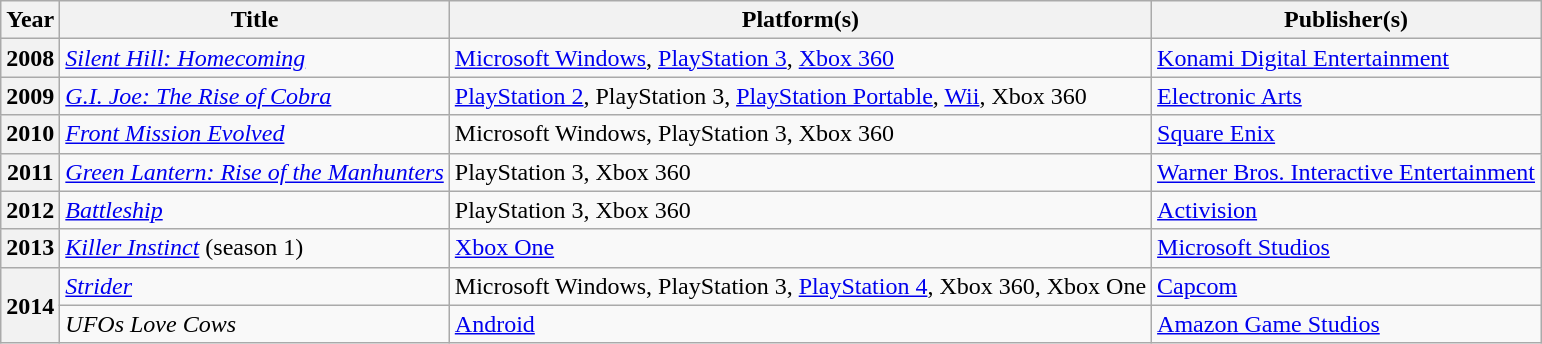<table class="wikitable sortable plainrowheaders">
<tr>
<th scope="col">Year</th>
<th scope="col">Title</th>
<th scope="col">Platform(s)</th>
<th scope="col">Publisher(s)</th>
</tr>
<tr>
<th scope="row">2008</th>
<td><em><a href='#'>Silent Hill: Homecoming</a></em></td>
<td><a href='#'>Microsoft Windows</a>, <a href='#'>PlayStation 3</a>, <a href='#'>Xbox 360</a></td>
<td><a href='#'>Konami Digital Entertainment</a></td>
</tr>
<tr>
<th scope="row">2009</th>
<td><em><a href='#'>G.I. Joe: The Rise of Cobra</a></em></td>
<td><a href='#'>PlayStation 2</a>, PlayStation 3, <a href='#'>PlayStation Portable</a>, <a href='#'>Wii</a>, Xbox 360</td>
<td><a href='#'>Electronic Arts</a></td>
</tr>
<tr>
<th scope="row">2010</th>
<td><em><a href='#'>Front Mission Evolved</a></em></td>
<td>Microsoft Windows, PlayStation 3, Xbox 360</td>
<td><a href='#'>Square Enix</a></td>
</tr>
<tr>
<th scope="row">2011</th>
<td><em><a href='#'>Green Lantern: Rise of the Manhunters</a></em></td>
<td>PlayStation 3, Xbox 360</td>
<td><a href='#'>Warner Bros. Interactive Entertainment</a></td>
</tr>
<tr>
<th scope="row">2012</th>
<td><em><a href='#'>Battleship</a></em></td>
<td>PlayStation 3, Xbox 360</td>
<td><a href='#'>Activision</a></td>
</tr>
<tr>
<th scope="row">2013</th>
<td><em><a href='#'>Killer Instinct</a></em> (season 1)</td>
<td><a href='#'>Xbox One</a></td>
<td><a href='#'>Microsoft Studios</a></td>
</tr>
<tr>
<th scope="row" rowspan="2">2014</th>
<td><em><a href='#'>Strider</a></em></td>
<td>Microsoft Windows, PlayStation 3, <a href='#'>PlayStation 4</a>, Xbox 360, Xbox One</td>
<td><a href='#'>Capcom</a></td>
</tr>
<tr>
<td><em>UFOs Love Cows</em></td>
<td><a href='#'>Android</a></td>
<td><a href='#'>Amazon Game Studios</a></td>
</tr>
</table>
